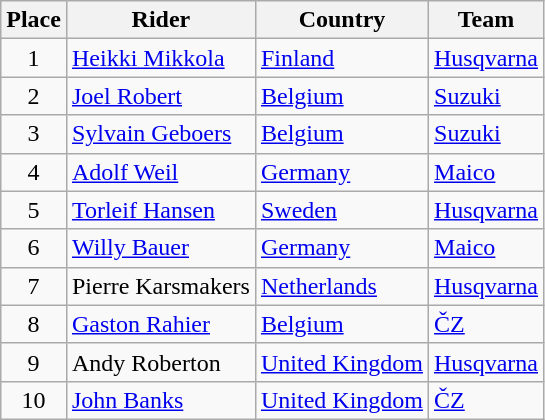<table class="wikitable">
<tr>
<th>Place</th>
<th>Rider</th>
<th>Country</th>
<th>Team</th>
</tr>
<tr>
<td align="center">1</td>
<td> <a href='#'>Heikki Mikkola</a></td>
<td><a href='#'>Finland</a></td>
<td><a href='#'>Husqvarna</a></td>
</tr>
<tr>
<td align="center">2</td>
<td> <a href='#'>Joel Robert</a></td>
<td><a href='#'>Belgium</a></td>
<td><a href='#'>Suzuki</a></td>
</tr>
<tr>
<td align="center">3</td>
<td> <a href='#'>Sylvain Geboers</a></td>
<td><a href='#'>Belgium</a></td>
<td><a href='#'>Suzuki</a></td>
</tr>
<tr>
<td align="center">4</td>
<td> <a href='#'>Adolf Weil</a></td>
<td><a href='#'>Germany</a></td>
<td><a href='#'>Maico</a></td>
</tr>
<tr>
<td align="center">5</td>
<td> <a href='#'>Torleif Hansen</a></td>
<td><a href='#'>Sweden</a></td>
<td><a href='#'>Husqvarna</a></td>
</tr>
<tr>
<td align="center">6</td>
<td> <a href='#'>Willy Bauer</a></td>
<td><a href='#'>Germany</a></td>
<td><a href='#'>Maico</a></td>
</tr>
<tr>
<td align="center">7</td>
<td> Pierre Karsmakers</td>
<td><a href='#'>Netherlands</a></td>
<td><a href='#'>Husqvarna</a></td>
</tr>
<tr>
<td align="center">8</td>
<td> <a href='#'>Gaston Rahier</a></td>
<td><a href='#'>Belgium</a></td>
<td><a href='#'>ČZ</a></td>
</tr>
<tr>
<td align="center">9</td>
<td> Andy Roberton</td>
<td><a href='#'>United Kingdom</a></td>
<td><a href='#'>Husqvarna</a></td>
</tr>
<tr>
<td align="center">10</td>
<td> <a href='#'>John Banks</a></td>
<td><a href='#'>United Kingdom</a></td>
<td><a href='#'>ČZ</a></td>
</tr>
</table>
